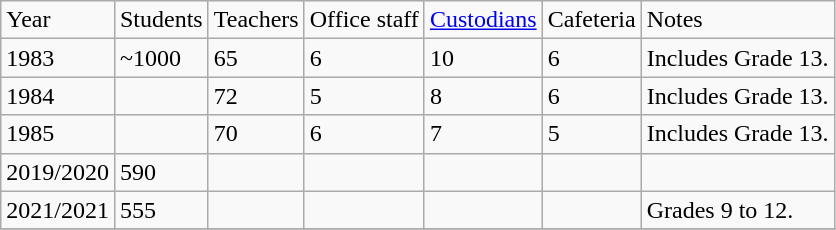<table class="wikitable">
<tr>
<td>Year</td>
<td>Students</td>
<td>Teachers</td>
<td>Office staff</td>
<td><a href='#'>Custodians</a></td>
<td>Cafeteria</td>
<td>Notes</td>
</tr>
<tr>
<td>1983</td>
<td>~1000</td>
<td>65</td>
<td>6</td>
<td>10</td>
<td>6</td>
<td> Includes Grade 13.</td>
</tr>
<tr>
<td>1984</td>
<td></td>
<td>72</td>
<td>5</td>
<td>8</td>
<td>6</td>
<td> Includes Grade 13.</td>
</tr>
<tr>
<td>1985</td>
<td></td>
<td>70</td>
<td>6</td>
<td>7</td>
<td>5</td>
<td> Includes Grade 13.</td>
</tr>
<tr>
<td>2019/2020</td>
<td>590</td>
<td></td>
<td></td>
<td></td>
<td></td>
<td></td>
</tr>
<tr>
<td>2021/2021</td>
<td>555</td>
<td></td>
<td></td>
<td></td>
<td></td>
<td>Grades 9 to 12.</td>
</tr>
<tr>
</tr>
</table>
